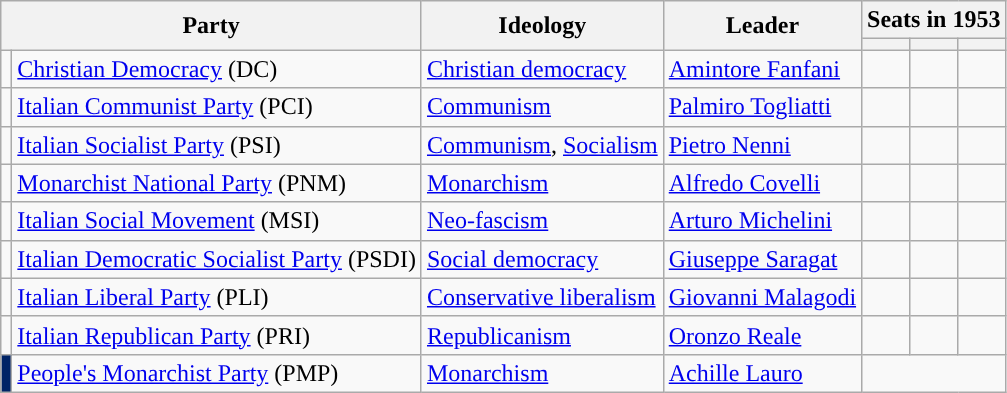<table class=wikitable style="text-align:left">
<tr>
<th colspan=2  rowspan="2">Party</th>
<th rowspan="2">Ideology</th>
<th rowspan="2">Leader</th>
<th colspan="3">Seats in 1953</th>
</tr>
<tr>
<th></th>
<th></th>
<th></th>
</tr>
<tr>
<td></td>
<td><a href='#'>Christian Democracy</a> (DC)</td>
<td><a href='#'>Christian democracy</a></td>
<td><a href='#'>Amintore Fanfani</a></td>
<td></td>
<td></td>
<td></td>
</tr>
<tr>
<td></td>
<td><a href='#'>Italian Communist Party</a> (PCI)</td>
<td><a href='#'>Communism</a></td>
<td><a href='#'>Palmiro Togliatti</a></td>
<td></td>
<td></td>
<td></td>
</tr>
<tr>
<td></td>
<td><a href='#'>Italian Socialist Party</a> (PSI)</td>
<td><a href='#'>Communism</a>, <a href='#'>Socialism</a></td>
<td><a href='#'>Pietro Nenni</a></td>
<td></td>
<td></td>
<td></td>
</tr>
<tr>
<td></td>
<td><a href='#'>Monarchist National Party</a> (PNM)</td>
<td><a href='#'>Monarchism</a></td>
<td><a href='#'>Alfredo Covelli</a></td>
<td></td>
<td></td>
<td></td>
</tr>
<tr>
<td></td>
<td><a href='#'>Italian Social Movement</a> (MSI)</td>
<td><a href='#'>Neo-fascism</a></td>
<td><a href='#'>Arturo Michelini</a></td>
<td></td>
<td></td>
<td></td>
</tr>
<tr>
<td></td>
<td><a href='#'>Italian Democratic Socialist Party</a> (PSDI)</td>
<td><a href='#'>Social democracy</a></td>
<td><a href='#'>Giuseppe Saragat</a></td>
<td></td>
<td></td>
<td></td>
</tr>
<tr>
<td></td>
<td><a href='#'>Italian Liberal Party</a> (PLI)</td>
<td><a href='#'>Conservative liberalism</a></td>
<td><a href='#'>Giovanni Malagodi</a></td>
<td></td>
<td></td>
<td></td>
</tr>
<tr>
<td></td>
<td><a href='#'>Italian Republican Party</a> (PRI)</td>
<td><a href='#'>Republicanism</a></td>
<td><a href='#'>Oronzo Reale</a></td>
<td></td>
<td></td>
<td></td>
</tr>
<tr>
<td bgcolor="#002366"></td>
<td><a href='#'>People's Monarchist Party</a> (PMP)</td>
<td><a href='#'>Monarchism</a></td>
<td><a href='#'>Achille Lauro</a></td>
<td colspan=3></td>
</tr>
</table>
